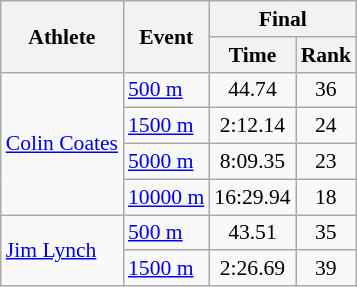<table class="wikitable" style="font-size:90%">
<tr>
<th rowspan="2">Athlete</th>
<th rowspan="2">Event</th>
<th colspan="2">Final</th>
</tr>
<tr>
<th>Time</th>
<th>Rank</th>
</tr>
<tr align="center">
<td align="left" rowspan=4><a href='#'>Colin Coates</a></td>
<td align="left"><a href='#'>500 m</a></td>
<td>44.74</td>
<td>36</td>
</tr>
<tr align="center">
<td align="left"><a href='#'>1500 m</a></td>
<td>2:12.14</td>
<td>24</td>
</tr>
<tr align="center">
<td align="left"><a href='#'>5000 m</a></td>
<td>8:09.35</td>
<td>23</td>
</tr>
<tr align="center">
<td align="left"><a href='#'>10000 m</a></td>
<td>16:29.94</td>
<td>18</td>
</tr>
<tr align="center">
<td align="left" rowspan=2><a href='#'>Jim Lynch</a></td>
<td align="left"><a href='#'>500 m</a></td>
<td>43.51</td>
<td>35</td>
</tr>
<tr align="center">
<td align="left"><a href='#'>1500 m</a></td>
<td>2:26.69</td>
<td>39</td>
</tr>
</table>
